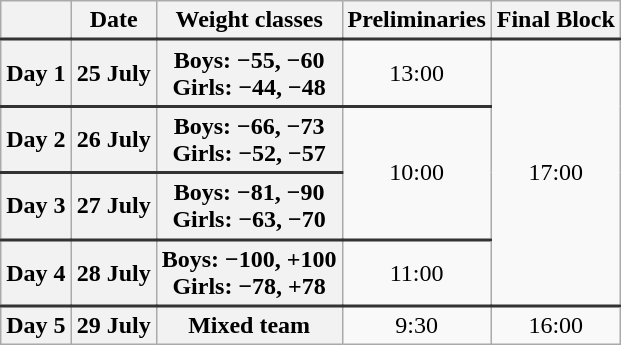<table class=wikitable style="text-align:center;">
<tr>
<th></th>
<th>Date</th>
<th>Weight classes</th>
<th>Preliminaries</th>
<th>Final Block</th>
</tr>
<tr style="border-top: 2px solid #333333;">
<th>Day 1</th>
<th>25 July</th>
<th>Boys: −55, −60 <br> Girls: −44, −48</th>
<td>13:00</td>
<td rowspan=4>17:00</td>
</tr>
<tr style="border-top: 2px solid #333333;">
<th>Day 2</th>
<th>26 July</th>
<th>Boys: −66, −73<br> Girls: −52, −57</th>
<td rowspan=2>10:00</td>
</tr>
<tr style="border-top: 2px solid #333333;">
<th>Day 3</th>
<th>27 July</th>
<th>Boys: −81, −90<br> Girls: −63, −70</th>
</tr>
<tr style="border-top: 2px solid #333333;">
<th>Day 4</th>
<th>28 July</th>
<th>Boys: −100, +100 <br> Girls: −78, +78</th>
<td>11:00</td>
</tr>
<tr style="border-top: 2px solid #333333;">
<th>Day 5</th>
<th>29 July</th>
<th>Mixed team</th>
<td>9:30</td>
<td>16:00</td>
</tr>
</table>
